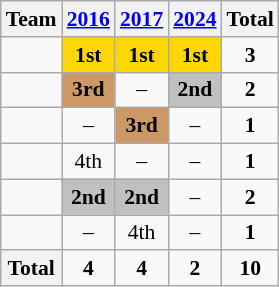<table class=wikitable style="text-align:center; font-size:90%">
<tr>
<th>Team</th>
<th><a href='#'>2016</a></th>
<th><a href='#'>2017</a></th>
<th><a href='#'>2024</a></th>
<th>Total</th>
</tr>
<tr>
<td align=left></td>
<td bgcolor=gold><strong>1st</strong></td>
<td bgcolor=gold><strong>1st</strong></td>
<td bgcolor=gold><strong>1st</strong></td>
<td><strong>3</strong></td>
</tr>
<tr>
<td align=left></td>
<td bgcolor=#cc9966><strong>3rd</strong></td>
<td>–</td>
<td bgcolor=silver><strong>2nd</strong></td>
<td><strong>2</strong></td>
</tr>
<tr>
<td align=left></td>
<td>–</td>
<td bgcolor=#cc9966><strong>3rd</strong></td>
<td>–</td>
<td><strong>1</strong></td>
</tr>
<tr>
<td align=left></td>
<td>4th</td>
<td>–</td>
<td>–</td>
<td><strong>1</strong></td>
</tr>
<tr>
<td align=left></td>
<td bgcolor=silver><strong>2nd</strong></td>
<td bgcolor=silver><strong>2nd</strong></td>
<td>–</td>
<td><strong>2</strong></td>
</tr>
<tr>
<td align=left></td>
<td>–</td>
<td>4th</td>
<td>–</td>
<td><strong>1</strong></td>
</tr>
<tr>
<th>Total</th>
<td><strong>4</strong></td>
<td><strong>4</strong></td>
<td><strong>2</strong></td>
<td><strong>10</strong></td>
</tr>
</table>
